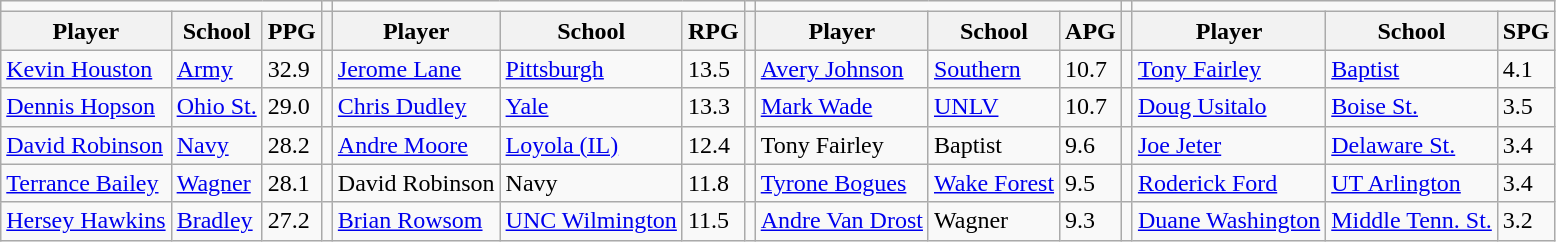<table class="wikitable" style="text-align: left;">
<tr>
<td colspan=3></td>
<td></td>
<td colspan=3></td>
<td></td>
<td colspan=3></td>
<td></td>
<td colspan=3></td>
</tr>
<tr>
<th>Player</th>
<th>School</th>
<th>PPG</th>
<th></th>
<th>Player</th>
<th>School</th>
<th>RPG</th>
<th></th>
<th>Player</th>
<th>School</th>
<th>APG</th>
<th></th>
<th>Player</th>
<th>School</th>
<th>SPG</th>
</tr>
<tr>
<td align="left"><a href='#'>Kevin Houston</a></td>
<td><a href='#'>Army</a></td>
<td>32.9</td>
<td></td>
<td><a href='#'>Jerome Lane</a></td>
<td><a href='#'>Pittsburgh</a></td>
<td>13.5</td>
<td></td>
<td><a href='#'>Avery Johnson</a></td>
<td><a href='#'>Southern</a></td>
<td>10.7</td>
<td></td>
<td><a href='#'>Tony Fairley</a></td>
<td><a href='#'>Baptist</a></td>
<td>4.1</td>
</tr>
<tr>
<td align="left"><a href='#'>Dennis Hopson</a></td>
<td><a href='#'>Ohio St.</a></td>
<td>29.0</td>
<td></td>
<td><a href='#'>Chris Dudley</a></td>
<td><a href='#'>Yale</a></td>
<td>13.3</td>
<td></td>
<td><a href='#'>Mark Wade</a></td>
<td><a href='#'>UNLV</a></td>
<td>10.7</td>
<td></td>
<td><a href='#'>Doug Usitalo</a></td>
<td><a href='#'>Boise St.</a></td>
<td>3.5</td>
</tr>
<tr>
<td align="left"><a href='#'>David Robinson</a></td>
<td><a href='#'>Navy</a></td>
<td>28.2</td>
<td></td>
<td><a href='#'>Andre Moore</a></td>
<td><a href='#'>Loyola (IL)</a></td>
<td>12.4</td>
<td></td>
<td>Tony Fairley</td>
<td>Baptist</td>
<td>9.6</td>
<td></td>
<td><a href='#'>Joe Jeter</a></td>
<td><a href='#'>Delaware St.</a></td>
<td>3.4</td>
</tr>
<tr>
<td align="left"><a href='#'>Terrance Bailey</a></td>
<td><a href='#'>Wagner</a></td>
<td>28.1</td>
<td></td>
<td>David Robinson</td>
<td>Navy</td>
<td>11.8</td>
<td></td>
<td><a href='#'>Tyrone Bogues</a></td>
<td><a href='#'>Wake Forest</a></td>
<td>9.5</td>
<td></td>
<td><a href='#'>Roderick Ford</a></td>
<td><a href='#'>UT Arlington</a></td>
<td>3.4</td>
</tr>
<tr>
<td align="left"><a href='#'>Hersey Hawkins</a></td>
<td><a href='#'>Bradley</a></td>
<td>27.2</td>
<td></td>
<td><a href='#'>Brian Rowsom</a></td>
<td><a href='#'>UNC Wilmington</a></td>
<td>11.5</td>
<td></td>
<td><a href='#'>Andre Van Drost</a></td>
<td>Wagner</td>
<td>9.3</td>
<td></td>
<td><a href='#'>Duane Washington</a></td>
<td><a href='#'>Middle Tenn. St.</a></td>
<td>3.2</td>
</tr>
</table>
